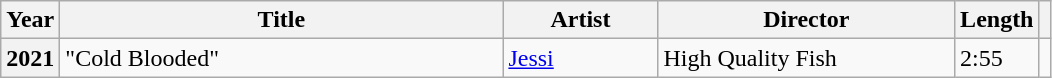<table class="wikitable sortable plainrowheaders">
<tr>
<th>Year</th>
<th style="width:18em;">Title</th>
<th style="width:6em;">Artist</th>
<th style="width:11.9em;">Director</th>
<th>Length</th>
<th scope="col" class="unsortable"></th>
</tr>
<tr>
<th scope="row">2021</th>
<td>"Cold Blooded" </td>
<td><a href='#'>Jessi</a></td>
<td>High Quality Fish</td>
<td>2:55</td>
<td style="text-align:center"></td>
</tr>
</table>
